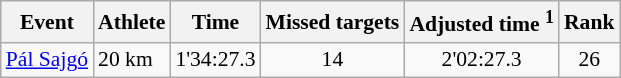<table class="wikitable" style="font-size:90%">
<tr>
<th>Event</th>
<th>Athlete</th>
<th>Time</th>
<th>Missed targets</th>
<th>Adjusted time <sup>1</sup></th>
<th>Rank</th>
</tr>
<tr>
<td><a href='#'>Pál Sajgó</a></td>
<td>20 km</td>
<td align="center">1'34:27.3</td>
<td align="center">14</td>
<td align="center">2'02:27.3</td>
<td align="center">26</td>
</tr>
</table>
